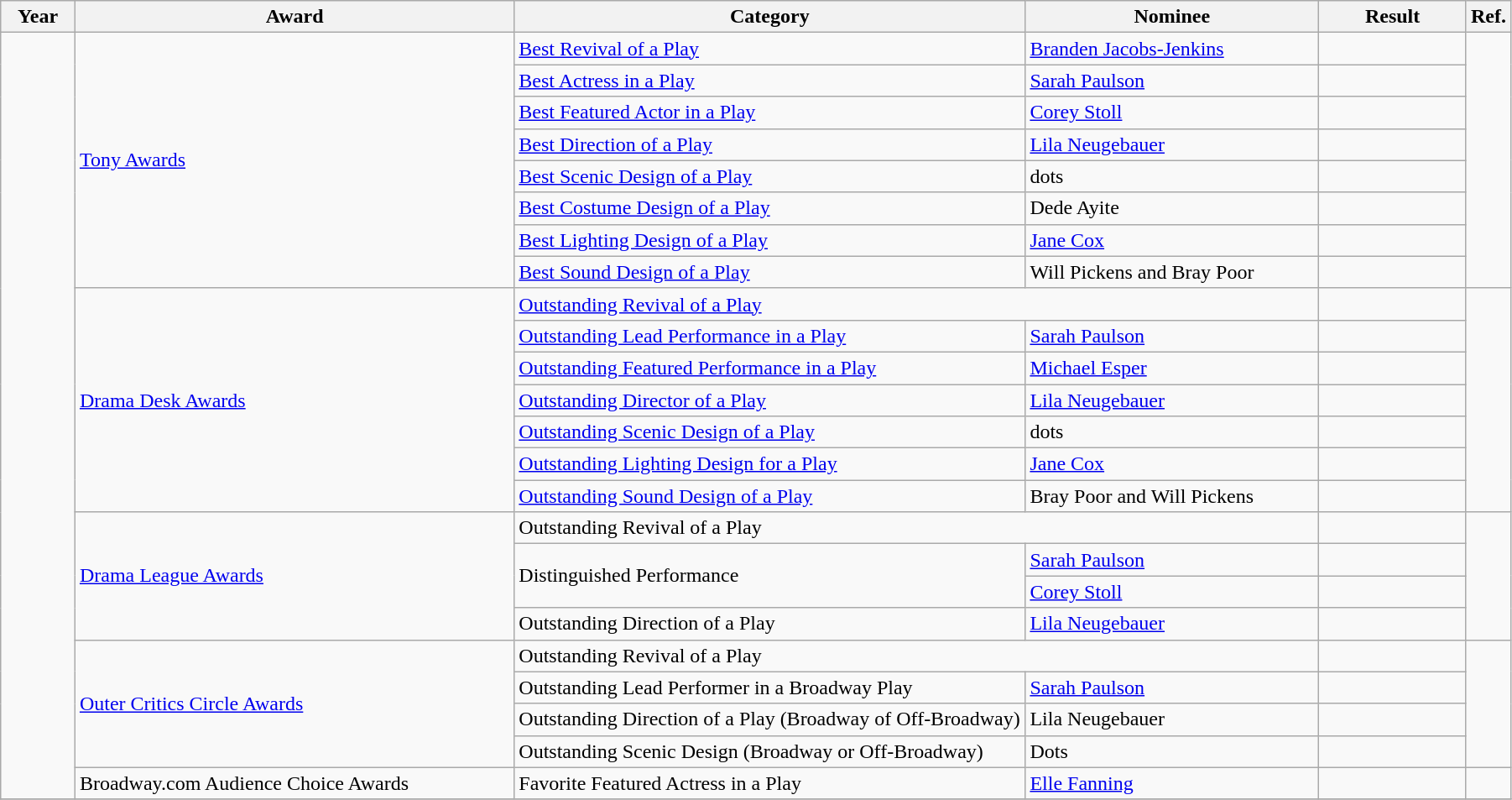<table class="wikitable" width="95%">
<tr>
<th width="5%">Year</th>
<th width="30%">Award</th>
<th width="35%">Category</th>
<th width="20%">Nominee</th>
<th width="10%">Result</th>
<th class=unsortable>Ref.</th>
</tr>
<tr>
<td rowspan=24></td>
<td rowspan=8><a href='#'>Tony Awards</a></td>
<td><a href='#'>Best Revival of a Play</a></td>
<td><a href='#'>Branden Jacobs-Jenkins</a></td>
<td></td>
<td rowspan=8></td>
</tr>
<tr>
<td><a href='#'>Best Actress in a Play</a></td>
<td><a href='#'>Sarah Paulson</a></td>
<td></td>
</tr>
<tr>
<td><a href='#'>Best Featured Actor in a Play</a></td>
<td><a href='#'>Corey Stoll</a></td>
<td></td>
</tr>
<tr>
<td><a href='#'>Best Direction of a Play</a></td>
<td><a href='#'>Lila Neugebauer</a></td>
<td></td>
</tr>
<tr>
<td><a href='#'>Best Scenic Design of a Play</a></td>
<td>dots</td>
<td></td>
</tr>
<tr>
<td><a href='#'>Best Costume Design of a Play</a></td>
<td>Dede Ayite</td>
<td></td>
</tr>
<tr>
<td><a href='#'>Best Lighting Design of a Play</a></td>
<td><a href='#'>Jane Cox</a></td>
<td></td>
</tr>
<tr>
<td><a href='#'>Best Sound Design of a Play</a></td>
<td>Will Pickens and Bray Poor</td>
<td></td>
</tr>
<tr>
<td rowspan=7><a href='#'>Drama Desk Awards</a></td>
<td colspan=2><a href='#'>Outstanding Revival of a Play</a></td>
<td></td>
<td rowspan=7></td>
</tr>
<tr>
<td><a href='#'>Outstanding Lead Performance in a Play</a></td>
<td><a href='#'>Sarah Paulson</a></td>
<td></td>
</tr>
<tr>
<td><a href='#'>Outstanding Featured Performance in a Play</a></td>
<td><a href='#'>Michael Esper</a></td>
<td></td>
</tr>
<tr>
<td><a href='#'>Outstanding Director of a Play</a></td>
<td><a href='#'>Lila Neugebauer</a></td>
<td></td>
</tr>
<tr>
<td><a href='#'>Outstanding Scenic Design of a Play</a></td>
<td>dots</td>
<td></td>
</tr>
<tr>
<td><a href='#'>Outstanding Lighting Design for a Play</a></td>
<td><a href='#'>Jane Cox</a></td>
<td></td>
</tr>
<tr>
<td><a href='#'>Outstanding Sound Design of a Play</a></td>
<td>Bray Poor and Will Pickens</td>
<td></td>
</tr>
<tr>
<td rowspan=4><a href='#'>Drama League Awards</a></td>
<td colspan="2">Outstanding Revival of a Play</td>
<td></td>
<td rowspan=4></td>
</tr>
<tr>
<td rowspan=2>Distinguished Performance</td>
<td><a href='#'>Sarah Paulson</a></td>
<td></td>
</tr>
<tr>
<td><a href='#'>Corey Stoll</a></td>
<td></td>
</tr>
<tr>
<td>Outstanding Direction of a Play</td>
<td><a href='#'>Lila Neugebauer</a></td>
<td></td>
</tr>
<tr>
<td rowspan=4><a href='#'>Outer Critics Circle Awards</a></td>
<td colspan=2>Outstanding Revival of a Play</td>
<td></td>
<td rowspan=4></td>
</tr>
<tr>
<td>Outstanding Lead Performer in a Broadway Play</td>
<td><a href='#'>Sarah Paulson</a></td>
<td></td>
</tr>
<tr>
<td>Outstanding Direction of a Play (Broadway of Off-Broadway)</td>
<td>Lila Neugebauer</td>
<td></td>
</tr>
<tr>
<td>Outstanding Scenic Design (Broadway or Off-Broadway)</td>
<td>Dots</td>
<td></td>
</tr>
<tr>
<td>Broadway.com Audience Choice Awards</td>
<td>Favorite Featured Actress in a Play</td>
<td><a href='#'>Elle Fanning</a></td>
<td></td>
<td rowspan=1></td>
</tr>
<tr>
</tr>
</table>
